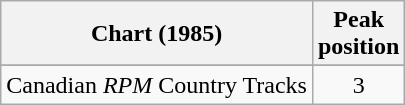<table class="wikitable sortable">
<tr>
<th align="left">Chart (1985)</th>
<th align="center">Peak<br>position</th>
</tr>
<tr>
</tr>
<tr>
<td align="left">Canadian <em>RPM</em> Country Tracks</td>
<td align="center">3</td>
</tr>
</table>
